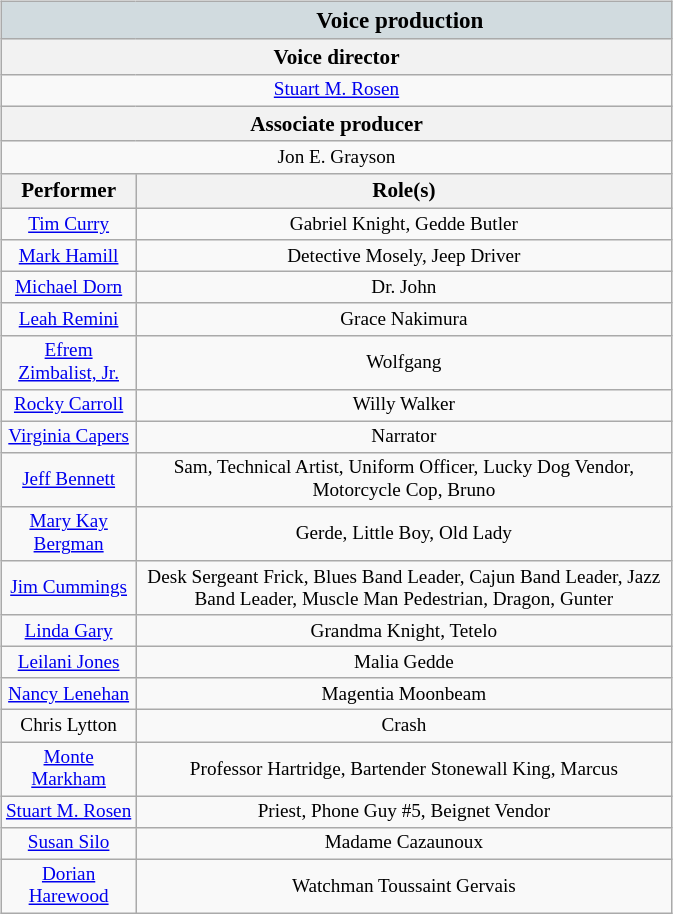<table class="collapsible collapsed wikitable" style="float:right; width:35em; font-size: 80%; text-align: center; margin:5px;">
<tr>
<th colspan="2" style="font-size: 120%; text-align: center; background-color: #d1dbdf; padding-left:5.7em;">Voice production</th>
</tr>
<tr>
<th colspan="2" style="font-size: 110%; text-align: center;">Voice director</th>
</tr>
<tr>
<td colspan="2" style="text-align: center;"><a href='#'>Stuart M. Rosen</a></td>
</tr>
<tr>
<th colspan="2" style="font-size: 110%; text-align: center;">Associate producer</th>
</tr>
<tr>
<td colspan="2" style="text-align: center;">Jon E. Grayson</td>
</tr>
<tr>
<th style="font-size: 110%; text-align: center;">Performer</th>
<th style="font-size: 110%; text-align: center;">Role(s)</th>
</tr>
<tr>
<td><a href='#'>Tim Curry</a></td>
<td>Gabriel Knight, Gedde Butler</td>
</tr>
<tr>
<td><a href='#'>Mark Hamill</a></td>
<td>Detective Mosely, Jeep Driver</td>
</tr>
<tr>
<td><a href='#'>Michael Dorn</a></td>
<td>Dr. John</td>
</tr>
<tr>
<td><a href='#'>Leah Remini</a></td>
<td>Grace Nakimura</td>
</tr>
<tr>
<td><a href='#'>Efrem Zimbalist, Jr.</a></td>
<td>Wolfgang</td>
</tr>
<tr>
<td><a href='#'>Rocky Carroll</a></td>
<td>Willy Walker</td>
</tr>
<tr>
<td><a href='#'>Virginia Capers</a></td>
<td>Narrator</td>
</tr>
<tr>
<td><a href='#'>Jeff Bennett</a></td>
<td>Sam, Technical Artist, Uniform Officer, Lucky Dog Vendor, Motorcycle Cop, Bruno</td>
</tr>
<tr>
<td><a href='#'>Mary Kay Bergman</a></td>
<td>Gerde, Little Boy, Old Lady </td>
</tr>
<tr>
<td><a href='#'>Jim Cummings</a></td>
<td>Desk Sergeant Frick, Blues Band Leader, Cajun Band Leader, Jazz Band Leader, Muscle Man Pedestrian, Dragon, Gunter</td>
</tr>
<tr>
<td><a href='#'>Linda Gary</a></td>
<td>Grandma Knight, Tetelo</td>
</tr>
<tr>
<td><a href='#'>Leilani Jones</a></td>
<td>Malia Gedde</td>
</tr>
<tr>
<td><a href='#'>Nancy Lenehan</a></td>
<td>Magentia Moonbeam</td>
</tr>
<tr>
<td>Chris Lytton</td>
<td>Crash</td>
</tr>
<tr>
<td><a href='#'>Monte Markham</a></td>
<td>Professor Hartridge, Bartender Stonewall King, Marcus</td>
</tr>
<tr>
<td><a href='#'>Stuart M. Rosen</a></td>
<td>Priest, Phone Guy #5, Beignet Vendor</td>
</tr>
<tr>
<td><a href='#'>Susan Silo</a></td>
<td>Madame Cazaunoux</td>
</tr>
<tr>
<td><a href='#'>Dorian Harewood</a></td>
<td>Watchman Toussaint Gervais</td>
</tr>
</table>
